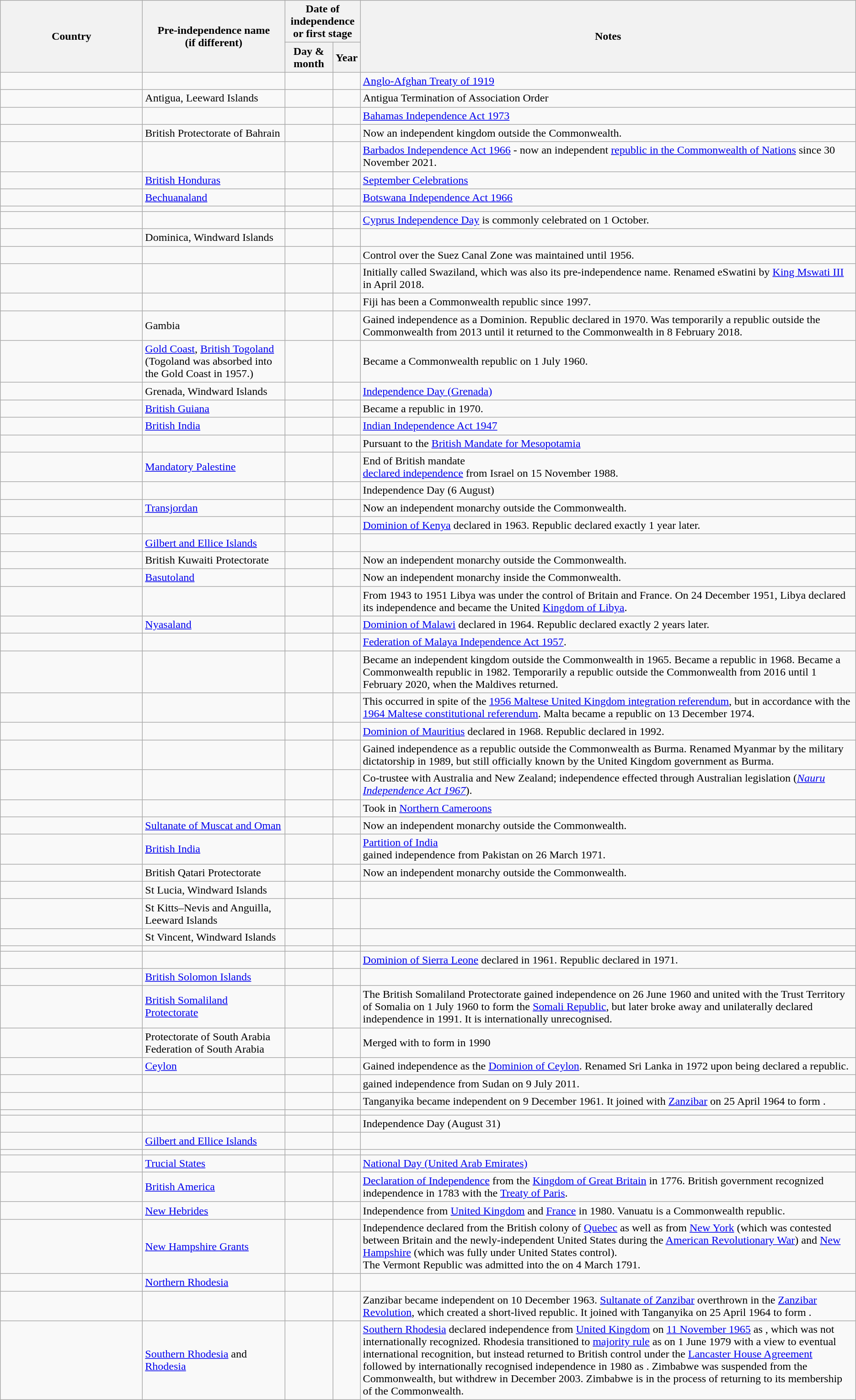<table class="wikitable sortable">
<tr>
<th rowspan=2 width=200px>Country</th>
<th rowspan=2 width=200px>Pre-independence name<br>(if different)</th>
<th colspan=2>Date of independence<br>or first stage</th>
<th class=unsortable rowspan=2>Notes</th>
</tr>
<tr>
<th class=unsortable>Day & month</th>
<th>Year</th>
</tr>
<tr>
<td></td>
<td></td>
<td style="text-align:right;"></td>
<td style="text-align:center;"></td>
<td><a href='#'>Anglo-Afghan Treaty of 1919</a></td>
</tr>
<tr>
<td></td>
<td>Antigua, Leeward Islands</td>
<td style="text-align:right;"></td>
<td style="text-align:center;"></td>
<td>Antigua Termination of Association Order</td>
</tr>
<tr>
<td></td>
<td></td>
<td style="text-align:right;"></td>
<td style="text-align:center;"></td>
<td><a href='#'>Bahamas Independence Act 1973</a></td>
</tr>
<tr>
<td></td>
<td>British Protectorate of Bahrain</td>
<td style="text-align:right;"></td>
<td style="text-align:center;"></td>
<td>Now an independent kingdom outside the Commonwealth.</td>
</tr>
<tr>
<td></td>
<td></td>
<td style="text-align:right;"></td>
<td style="text-align:center;"></td>
<td><a href='#'>Barbados Independence Act 1966</a> - now an independent <a href='#'>republic in the Commonwealth of Nations</a> since 30 November 2021.</td>
</tr>
<tr>
<td></td>
<td><a href='#'>British Honduras</a></td>
<td style="text-align:right;"></td>
<td style="text-align:center;"></td>
<td><a href='#'>September Celebrations</a></td>
</tr>
<tr>
<td></td>
<td><a href='#'>Bechuanaland</a></td>
<td style="text-align:right;"></td>
<td style="text-align:center;"></td>
<td><a href='#'>Botswana Independence Act 1966</a></td>
</tr>
<tr>
<td></td>
<td></td>
<td style="text-align:right;"></td>
<td style="text-align:center;"></td>
<td></td>
</tr>
<tr>
<td></td>
<td></td>
<td style="text-align:right;"></td>
<td style="text-align:center;"></td>
<td><a href='#'>Cyprus Independence Day</a> is commonly celebrated on 1 October.</td>
</tr>
<tr>
<td></td>
<td>Dominica, Windward Islands</td>
<td style="text-align:right;"></td>
<td style="text-align:center;"></td>
<td></td>
</tr>
<tr>
<td></td>
<td></td>
<td style="text-align:right;"></td>
<td style="text-align:center;"></td>
<td>Control over the Suez Canal Zone was maintained until 1956.</td>
</tr>
<tr>
<td></td>
<td></td>
<td style="text-align:right;"></td>
<td style="text-align:center;"></td>
<td>Initially called Swaziland, which was also its pre-independence name. Renamed eSwatini by <a href='#'>King Mswati III</a> in April 2018.</td>
</tr>
<tr>
<td></td>
<td></td>
<td style="text-align:right;"></td>
<td style="text-align:center;"></td>
<td>Fiji has been a Commonwealth republic since 1997.</td>
</tr>
<tr>
<td></td>
<td>Gambia</td>
<td style="text-align:right;"></td>
<td style="text-align:center;"></td>
<td>Gained independence as a Dominion. Republic declared in 1970. Was temporarily a republic outside the Commonwealth from 2013 until it returned to the Commonwealth in 8 February 2018.</td>
</tr>
<tr>
<td></td>
<td><a href='#'>Gold Coast</a>, <a href='#'>British Togoland</a> (Togoland was absorbed into the Gold Coast in 1957.)</td>
<td style="text-align:right;"></td>
<td style="text-align:center;"></td>
<td>Became a Commonwealth republic on 1 July 1960.</td>
</tr>
<tr>
<td></td>
<td>Grenada, Windward Islands</td>
<td style="text-align:right;"></td>
<td style="text-align:center;"></td>
<td><a href='#'>Independence Day (Grenada)</a></td>
</tr>
<tr>
<td></td>
<td><a href='#'>British Guiana</a></td>
<td style="text-align:right;"></td>
<td style="text-align:center;"></td>
<td>Became a republic in 1970.</td>
</tr>
<tr>
<td></td>
<td><a href='#'>British India</a></td>
<td style="text-align:right;"></td>
<td style="text-align:center;"></td>
<td><a href='#'>Indian Independence Act 1947</a></td>
</tr>
<tr>
<td></td>
<td></td>
<td style="text-align:right;"></td>
<td style="text-align:center;"></td>
<td>Pursuant to the <a href='#'>British Mandate for Mesopotamia</a></td>
</tr>
<tr>
<td></td>
<td><a href='#'>Mandatory Palestine</a></td>
<td style="text-align:right;"></td>
<td style="text-align:center;"></td>
<td>End of British mandate<br> <a href='#'>declared independence</a> from Israel on 15 November 1988.</td>
</tr>
<tr>
<td></td>
<td></td>
<td style="text-align:right;"></td>
<td style="text-align:center;"></td>
<td>Independence Day (6 August)</td>
</tr>
<tr>
<td></td>
<td><a href='#'>Transjordan</a></td>
<td style="text-align:right;"></td>
<td style="text-align:center;"></td>
<td>Now an independent monarchy outside the Commonwealth.</td>
</tr>
<tr>
<td></td>
<td></td>
<td style="text-align:right;"></td>
<td style="text-align:center;"></td>
<td><a href='#'>Dominion of Kenya</a> declared in 1963. Republic declared exactly 1 year later.</td>
</tr>
<tr>
<td></td>
<td><a href='#'>Gilbert and Ellice Islands</a></td>
<td style="text-align:right;"></td>
<td style="text-align:center;"></td>
<td></td>
</tr>
<tr>
<td></td>
<td>British Kuwaiti Protectorate</td>
<td style="text-align:right;"></td>
<td style="text-align:center;"></td>
<td>Now an independent monarchy outside the Commonwealth.</td>
</tr>
<tr>
<td></td>
<td><a href='#'>Basutoland</a></td>
<td style="text-align:right;"></td>
<td style="text-align:center;"></td>
<td>Now an independent monarchy inside the Commonwealth.</td>
</tr>
<tr>
<td></td>
<td></td>
<td style="text-align:right;"></td>
<td style="text-align:center;"></td>
<td>From 1943 to 1951 Libya was under the control of Britain and France. On 24 December 1951, Libya declared its independence and became the United <a href='#'>Kingdom of Libya</a>.</td>
</tr>
<tr>
<td></td>
<td><a href='#'>Nyasaland</a></td>
<td style="text-align:right;"></td>
<td style="text-align:center;"></td>
<td><a href='#'>Dominion of Malawi</a> declared in 1964. Republic declared exactly 2 years later.</td>
</tr>
<tr>
<td></td>
<td></td>
<td style="text-align:right;"></td>
<td style="text-align:center;"></td>
<td><a href='#'>Federation of Malaya Independence Act 1957</a>.</td>
</tr>
<tr>
<td></td>
<td></td>
<td style="text-align:right;"></td>
<td style="text-align:center;"></td>
<td>Became an independent kingdom outside the Commonwealth in 1965. Became a republic in 1968. Became a Commonwealth republic in 1982. Temporarily a republic outside the Commonwealth from 2016 until 1 February 2020, when the Maldives returned.</td>
</tr>
<tr>
<td></td>
<td></td>
<td style="text-align:right;"></td>
<td style="text-align:center;"></td>
<td>This occurred in spite of the <a href='#'>1956 Maltese United Kingdom integration referendum</a>, but in accordance with the <a href='#'>1964 Maltese constitutional referendum</a>. Malta became a republic on 13 December 1974.</td>
</tr>
<tr>
<td></td>
<td></td>
<td style="text-align:right;"></td>
<td style="text-align:center;"></td>
<td><a href='#'>Dominion of Mauritius</a> declared in 1968. Republic declared in 1992.</td>
</tr>
<tr>
<td></td>
<td></td>
<td style="text-align:right;"></td>
<td style="text-align:center;"></td>
<td>Gained independence as a republic outside the Commonwealth as Burma. Renamed Myanmar by the military dictatorship in 1989, but still officially known by the United Kingdom government as Burma.</td>
</tr>
<tr>
<td></td>
<td></td>
<td style="text-align:right;"></td>
<td style="text-align:center;"></td>
<td>Co-trustee with Australia and New Zealand; independence effected through Australian legislation (<em><a href='#'>Nauru Independence Act 1967</a></em>).</td>
</tr>
<tr>
<td></td>
<td></td>
<td style="text-align:right;"></td>
<td style="text-align:center;"></td>
<td>Took in <a href='#'>Northern Cameroons</a></td>
</tr>
<tr>
<td></td>
<td><a href='#'>Sultanate of Muscat and Oman</a></td>
<td style="text-align:right;"></td>
<td style="text-align:center;"></td>
<td>Now an independent monarchy outside the Commonwealth.</td>
</tr>
<tr>
<td></td>
<td><a href='#'>British India</a></td>
<td style="text-align:right;"></td>
<td style="text-align:center;"></td>
<td><a href='#'>Partition of India</a><br> gained independence from Pakistan on 26 March 1971.</td>
</tr>
<tr>
<td></td>
<td>British Qatari Protectorate</td>
<td style="text-align:right;"></td>
<td style="text-align:center;"></td>
<td>Now an independent monarchy outside the Commonwealth.</td>
</tr>
<tr>
<td></td>
<td>St Lucia, Windward Islands</td>
<td style="text-align:right;"></td>
<td style="text-align:center;"></td>
<td></td>
</tr>
<tr>
<td></td>
<td>St Kitts–Nevis and Anguilla, Leeward Islands</td>
<td style="text-align:right;"></td>
<td style="text-align:center;"></td>
<td></td>
</tr>
<tr>
<td></td>
<td>St Vincent, Windward Islands</td>
<td style="text-align:right;"></td>
<td style="text-align:center;"></td>
<td></td>
</tr>
<tr>
<td></td>
<td></td>
<td style="text-align:right;"></td>
<td style="text-align:center;"></td>
<td></td>
</tr>
<tr>
<td></td>
<td></td>
<td style="text-align:right;"></td>
<td style="text-align:center;"></td>
<td><a href='#'>Dominion of Sierra Leone</a> declared in 1961. Republic declared in 1971.</td>
</tr>
<tr>
<td></td>
<td><a href='#'>British Solomon Islands</a></td>
<td style="text-align:right;"></td>
<td style="text-align:center;"></td>
<td></td>
</tr>
<tr>
<td></td>
<td><a href='#'>British Somaliland Protectorate</a></td>
<td style="text-align:right;"></td>
<td style="text-align:center;"></td>
<td>The British Somaliland Protectorate gained independence on 26 June 1960 and united with the Trust Territory of Somalia on 1 July 1960 to form the <a href='#'>Somali Republic</a>, but later broke away and unilaterally declared independence in 1991. It is internationally unrecognised.</td>
</tr>
<tr>
<td></td>
<td>Protectorate of South Arabia<br>Federation of South Arabia</td>
<td style="text-align:right;"></td>
<td style="text-align:center;"></td>
<td>Merged with  to form  in 1990</td>
</tr>
<tr>
<td></td>
<td><a href='#'>Ceylon</a></td>
<td style="text-align:right;"></td>
<td style="text-align:center;"></td>
<td>Gained independence as the <a href='#'>Dominion of Ceylon</a>. Renamed Sri Lanka in 1972 upon being declared a republic.</td>
</tr>
<tr>
<td></td>
<td></td>
<td style="text-align:right;"></td>
<td style="text-align:center;"></td>
<td> gained independence from Sudan on 9 July 2011.</td>
</tr>
<tr>
<td></td>
<td></td>
<td style="text-align:right;"></td>
<td style="text-align:center;"></td>
<td>Tanganyika became independent on 9 December 1961. It joined with <a href='#'>Zanzibar</a> on 25 April 1964 to form .</td>
</tr>
<tr>
<td></td>
<td></td>
<td style="text-align:right;"></td>
<td style="text-align:center;"></td>
<td></td>
</tr>
<tr>
<td></td>
<td></td>
<td style="text-align:right;"></td>
<td style="text-align:center;"></td>
<td>Independence Day (August 31)</td>
</tr>
<tr>
<td></td>
<td><a href='#'>Gilbert and Ellice Islands</a></td>
<td style="text-align:right;"></td>
<td style="text-align:center;"></td>
<td></td>
</tr>
<tr>
<td></td>
<td></td>
<td style="text-align:right;"></td>
<td style="text-align:center;"></td>
<td></td>
</tr>
<tr>
<td></td>
<td><a href='#'>Trucial States</a></td>
<td style="text-align:right;"></td>
<td style="text-align:center;"></td>
<td><a href='#'>National Day (United Arab Emirates)</a></td>
</tr>
<tr>
<td></td>
<td><a href='#'>British America</a></td>
<td style="text-align:right;"></td>
<td style="text-align:center;"></td>
<td><a href='#'>Declaration of Independence</a> from the <a href='#'>Kingdom of Great Britain</a> in 1776. British government recognized independence in 1783 with the <a href='#'>Treaty of Paris</a>.</td>
</tr>
<tr>
<td></td>
<td><a href='#'>New Hebrides</a></td>
<td style="text-align:right;"></td>
<td style="text-align:center;"></td>
<td>Independence from <a href='#'>United Kingdom</a> and <a href='#'>France</a> in 1980. Vanuatu is a Commonwealth republic.</td>
</tr>
<tr>
<td></td>
<td><a href='#'>New Hampshire Grants</a></td>
<td style="text-align:right;"></td>
<td style="text-align:center;"></td>
<td>Independence declared from the British colony of <a href='#'>Quebec</a> as well as from <a href='#'>New York</a> (which was contested between Britain and the newly-independent United States during the <a href='#'>American Revolutionary War</a>) and <a href='#'>New Hampshire</a> (which was fully under United States control).<br>The Vermont Republic was admitted into the  on 4 March 1791.</td>
</tr>
<tr>
<td></td>
<td><a href='#'>Northern Rhodesia</a></td>
<td style="text-align:right;"></td>
<td style="text-align:center;"></td>
<td></td>
</tr>
<tr>
<td></td>
<td></td>
<td style="text-align:right;"></td>
<td style="text-align:center;"></td>
<td>Zanzibar became independent on 10 December 1963. <a href='#'>Sultanate of Zanzibar</a> overthrown in the <a href='#'>Zanzibar Revolution</a>, which created a short-lived republic. It joined with Tanganyika on 25 April 1964 to form .</td>
</tr>
<tr>
<td></td>
<td><a href='#'>Southern Rhodesia</a> and <a href='#'>Rhodesia</a></td>
<td style="text-align:right;"></td>
<td style="text-align:center;"></td>
<td><a href='#'>Southern Rhodesia</a> declared independence from <a href='#'>United Kingdom</a> on <a href='#'>11 November 1965</a> as , which was not internationally recognized. Rhodesia transitioned to <a href='#'>majority rule</a> as  on 1 June 1979 with a view to eventual international recognition, but instead returned to British control under the <a href='#'>Lancaster House Agreement</a> followed by internationally recognised independence in 1980 as . Zimbabwe was suspended from the Commonwealth, but withdrew in December 2003. Zimbabwe is in the process of returning to its membership of the Commonwealth.</td>
</tr>
</table>
